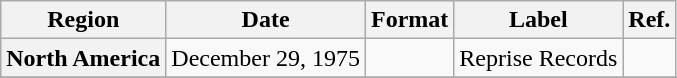<table class="wikitable plainrowheaders">
<tr>
<th scope="col">Region</th>
<th scope="col">Date</th>
<th scope="col">Format</th>
<th scope="col">Label</th>
<th scope="col">Ref.</th>
</tr>
<tr>
<th scope="row">North America</th>
<td>December 29, 1975</td>
<td></td>
<td>Reprise Records</td>
<td></td>
</tr>
<tr>
</tr>
</table>
